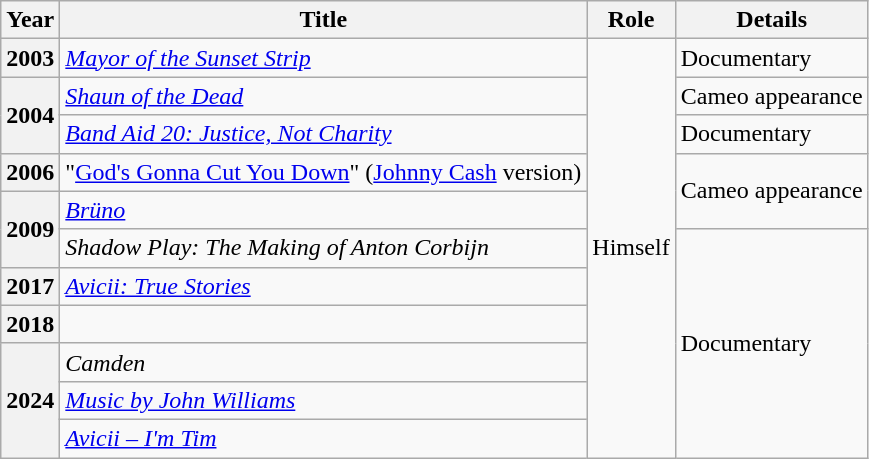<table class="wikitable sortable plainrowheaders">
<tr>
<th scope="col">Year</th>
<th scope="col">Title</th>
<th scope="col" class="unsortable">Role</th>
<th scope="col" class="unsortable">Details</th>
</tr>
<tr>
<th scope="row" style="text-align:center;">2003</th>
<td><em><a href='#'>Mayor of the Sunset Strip</a></em></td>
<td rowspan="11">Himself</td>
<td>Documentary</td>
</tr>
<tr>
<th rowspan="2" scope="rowgroup" style="text-align:center;">2004</th>
<td><em><a href='#'>Shaun of the Dead</a></em></td>
<td>Cameo appearance</td>
</tr>
<tr>
<td><em><a href='#'>Band Aid 20: Justice, Not Charity</a></em></td>
<td>Documentary</td>
</tr>
<tr>
<th scope="row" style="text-align:center;">2006</th>
<td>"<a href='#'>God's Gonna Cut You Down</a>" (<a href='#'>Johnny Cash</a> version)</td>
<td rowspan="2">Cameo appearance</td>
</tr>
<tr>
<th rowspan="2" scope="rowgroup" style="text-align:center;">2009</th>
<td><em><a href='#'>Brüno</a></em></td>
</tr>
<tr>
<td><em>Shadow Play: The Making of Anton Corbijn</em></td>
<td rowspan="6">Documentary</td>
</tr>
<tr>
<th scope="row" style="text-align:center;">2017</th>
<td><em><a href='#'>Avicii: True Stories</a></em></td>
</tr>
<tr>
<th scope="row" style="text-align:center;">2018</th>
<td></td>
</tr>
<tr>
<th rowspan="3" scope="rowgroup" style="text-align:center;">2024</th>
<td><em>Camden</em></td>
</tr>
<tr>
<td><em><a href='#'>Music by John Williams</a></em></td>
</tr>
<tr>
<td><em><a href='#'>Avicii – I'm Tim</a></em></td>
</tr>
</table>
